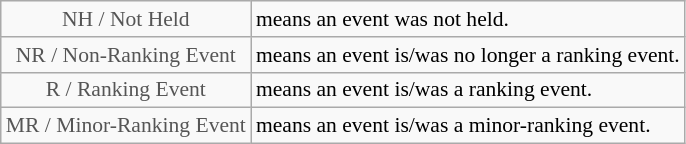<table class="wikitable" style="font-size:90%">
<tr>
<td style="text-align:center; color:#555555;" colspan="4">NH / Not Held</td>
<td>means an event was not held.</td>
</tr>
<tr>
<td style="text-align:center; color:#555555;" colspan="4">NR / Non-Ranking Event</td>
<td>means an event is/was no longer a ranking event.</td>
</tr>
<tr>
<td style="text-align:center; color:#555555;" colspan="4">R / Ranking Event</td>
<td>means an event is/was a ranking event.</td>
</tr>
<tr>
<td style="text-align:center; color:#555555;" colspan="4">MR / Minor-Ranking Event</td>
<td>means an event is/was a minor-ranking event.</td>
</tr>
</table>
